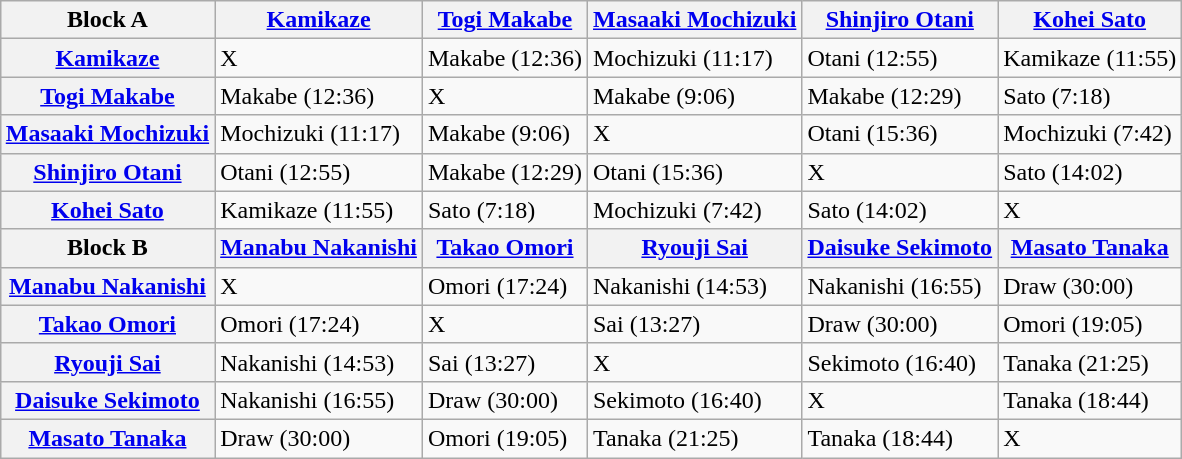<table class="wikitable" style="margin: 1em auto 1em auto">
<tr>
<th>Block A</th>
<th><a href='#'>Kamikaze</a></th>
<th><a href='#'>Togi Makabe</a></th>
<th><a href='#'>Masaaki Mochizuki</a></th>
<th><a href='#'>Shinjiro Otani</a></th>
<th><a href='#'>Kohei Sato</a></th>
</tr>
<tr>
<th><a href='#'>Kamikaze</a></th>
<td>X</td>
<td>Makabe (12:36)</td>
<td>Mochizuki (11:17)</td>
<td>Otani (12:55)</td>
<td>Kamikaze (11:55)</td>
</tr>
<tr>
<th><a href='#'>Togi Makabe</a></th>
<td>Makabe (12:36)</td>
<td>X</td>
<td>Makabe (9:06)</td>
<td>Makabe (12:29)</td>
<td>Sato (7:18)</td>
</tr>
<tr>
<th><a href='#'>Masaaki Mochizuki</a></th>
<td>Mochizuki (11:17)</td>
<td>Makabe (9:06)</td>
<td>X</td>
<td>Otani (15:36)</td>
<td>Mochizuki (7:42)</td>
</tr>
<tr>
<th><a href='#'>Shinjiro Otani</a></th>
<td>Otani (12:55)</td>
<td>Makabe (12:29)</td>
<td>Otani (15:36)</td>
<td>X</td>
<td>Sato (14:02)</td>
</tr>
<tr>
<th><a href='#'>Kohei Sato</a></th>
<td>Kamikaze (11:55)</td>
<td>Sato (7:18)</td>
<td>Mochizuki (7:42)</td>
<td>Sato (14:02)</td>
<td>X</td>
</tr>
<tr>
<th>Block B</th>
<th><a href='#'>Manabu Nakanishi</a></th>
<th><a href='#'>Takao Omori</a></th>
<th><a href='#'>Ryouji Sai</a></th>
<th><a href='#'>Daisuke Sekimoto</a></th>
<th><a href='#'>Masato Tanaka</a></th>
</tr>
<tr>
<th><a href='#'>Manabu Nakanishi</a></th>
<td>X</td>
<td>Omori (17:24)</td>
<td>Nakanishi (14:53)</td>
<td>Nakanishi (16:55)</td>
<td>Draw (30:00)</td>
</tr>
<tr>
<th><a href='#'>Takao Omori</a></th>
<td>Omori (17:24)</td>
<td>X</td>
<td>Sai (13:27)</td>
<td>Draw (30:00)</td>
<td>Omori (19:05)</td>
</tr>
<tr>
<th><a href='#'>Ryouji Sai</a></th>
<td>Nakanishi (14:53)</td>
<td>Sai (13:27)</td>
<td>X</td>
<td>Sekimoto (16:40)</td>
<td>Tanaka (21:25)</td>
</tr>
<tr>
<th><a href='#'>Daisuke Sekimoto</a></th>
<td>Nakanishi (16:55)</td>
<td>Draw (30:00)</td>
<td>Sekimoto (16:40)</td>
<td>X</td>
<td>Tanaka (18:44)</td>
</tr>
<tr>
<th><a href='#'>Masato Tanaka</a></th>
<td>Draw (30:00)</td>
<td>Omori (19:05)</td>
<td>Tanaka (21:25)</td>
<td>Tanaka (18:44)</td>
<td>X</td>
</tr>
</table>
